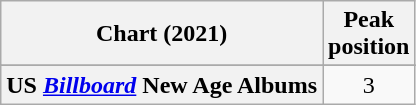<table class="wikitable sortable plainrowheaders" style="text-align:center">
<tr>
<th scope="col">Chart (2021)</th>
<th scope="col">Peak<br> position</th>
</tr>
<tr>
</tr>
<tr>
</tr>
<tr>
</tr>
<tr>
</tr>
<tr>
</tr>
<tr>
</tr>
<tr>
</tr>
<tr>
</tr>
<tr>
</tr>
<tr>
</tr>
<tr>
<th scope="row">US <em><a href='#'>Billboard</a></em> New Age Albums </th>
<td style="text-align:center;">3</td>
</tr>
</table>
